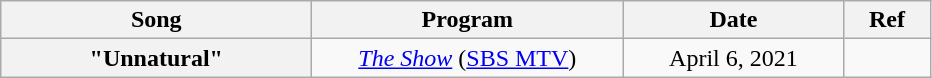<table class="wikitable plainrowheaders" style="text-align:center">
<tr>
<th width="200">Song</th>
<th width="200">Program</th>
<th width="140">Date</th>
<th width="50">Ref</th>
</tr>
<tr>
<th scope="row">"Unnatural"</th>
<td><em><a href='#'>The Show</a></em> (<a href='#'>SBS MTV</a>)</td>
<td>April 6, 2021</td>
<td></td>
</tr>
</table>
